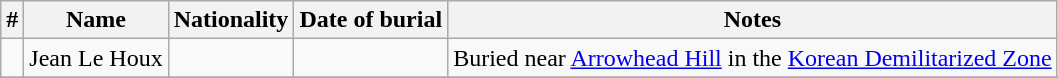<table class="wikitable sortable">
<tr>
<th>#</th>
<th>Name</th>
<th>Nationality</th>
<th>Date of burial</th>
<th>Notes</th>
</tr>
<tr>
<td></td>
<td>Jean Le Houx</td>
<td></td>
<td></td>
<td>Buried near <a href='#'>Arrowhead Hill</a> in the <a href='#'>Korean Demilitarized Zone</a></td>
</tr>
<tr>
</tr>
</table>
